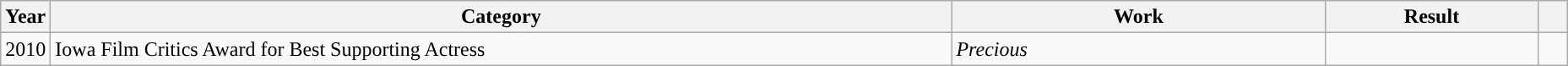<table class="wikitable">
<tr>
<th scope="col" style="width:1em;">Year</th>
<th scope="col" style="width:44em;">Category</th>
<th scope="col" style="width:18em;">Work</th>
<th scope="col" style="width:10em;">Result</th>
<th class="unsortable" style="width:1em;"></th>
</tr>
<tr>
<td>2010</td>
<td>Iowa Film Critics Award for Best Supporting Actress</td>
<td><em>Precious</em></td>
<td></td>
<td></td>
</tr>
</table>
